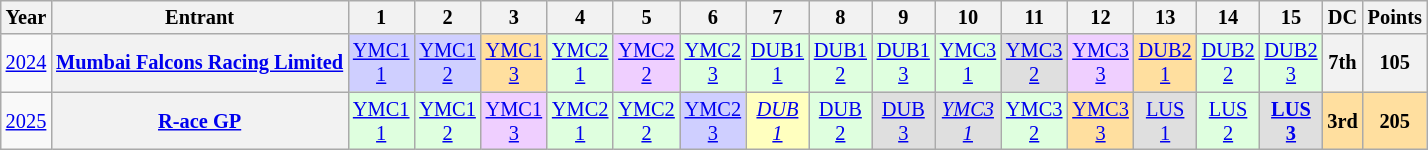<table class="wikitable" style="text-align:center; font-size:85%;">
<tr>
<th>Year</th>
<th>Entrant</th>
<th>1</th>
<th>2</th>
<th>3</th>
<th>4</th>
<th>5</th>
<th>6</th>
<th>7</th>
<th>8</th>
<th>9</th>
<th>10</th>
<th>11</th>
<th>12</th>
<th>13</th>
<th>14</th>
<th>15</th>
<th>DC</th>
<th>Points</th>
</tr>
<tr>
<td><a href='#'>2024</a></td>
<th nowrap><a href='#'>Mumbai Falcons Racing Limited</a></th>
<td style="background:#CFCFFF;"><a href='#'>YMC1<br>1</a><br></td>
<td style="background:#CFCFFF;"><a href='#'>YMC1<br>2</a><br></td>
<td style="background:#FFDF9F;"><a href='#'>YMC1<br>3</a><br></td>
<td style="background:#DFFFDF;"><a href='#'>YMC2<br>1</a><br></td>
<td style="background:#EFCFFF;"><a href='#'>YMC2<br>2</a><br></td>
<td style="background:#DFFFDF;"><a href='#'>YMC2<br>3</a><br></td>
<td style="background:#DFFFDF;"><a href='#'>DUB1<br>1</a><br></td>
<td style="background:#DFFFDF;"><a href='#'>DUB1<br>2</a><br></td>
<td style="background:#DFFFDF;"><a href='#'>DUB1<br>3</a><br></td>
<td style="background:#DFFFDF;"><a href='#'>YMC3<br>1</a><br></td>
<td style="background:#DFDFDF;"><a href='#'>YMC3<br>2</a><br></td>
<td style="background:#EFCFFF;"><a href='#'>YMC3<br>3</a><br></td>
<td style="background:#FFDF9F;"><a href='#'>DUB2<br>1</a><br></td>
<td style="background:#DFFFDF;"><a href='#'>DUB2<br>2</a><br></td>
<td style="background:#DFFFDF;"><a href='#'>DUB2<br>3</a><br></td>
<th>7th</th>
<th>105</th>
</tr>
<tr>
<td><a href='#'>2025</a></td>
<th nowrap><a href='#'>R-ace GP</a></th>
<td style="background:#DFFFDF;"><a href='#'>YMC1<br>1</a><br></td>
<td style="background:#DFFFDF;"><a href='#'>YMC1<br>2</a><br></td>
<td style="background:#EFCFFF;"><a href='#'>YMC1<br>3</a><br></td>
<td style="background:#DFFFDF;"><a href='#'>YMC2<br>1</a><br></td>
<td style="background:#DFFFDF;"><a href='#'>YMC2<br>2</a><br></td>
<td style="background:#CFCFFF;"><a href='#'>YMC2<br>3</a><br></td>
<td style="background:#FFFFBF;"><em><a href='#'>DUB<br>1</a></em><br></td>
<td style="background:#DFFFDF;"><a href='#'>DUB<br>2</a><br></td>
<td style="background:#DFDFDF;"><a href='#'>DUB<br>3</a><br></td>
<td style="background:#DFDFDF;"><em><a href='#'>YMC3<br>1</a></em><br></td>
<td style="background:#DFFFDF;"><a href='#'>YMC3<br>2</a><br></td>
<td style="background:#FFDF9F;"><a href='#'>YMC3<br>3</a><br></td>
<td style="background:#DFDFDF;"><a href='#'>LUS<br>1</a><br></td>
<td style="background:#DFFFDF;"><a href='#'>LUS<br>2</a><br></td>
<td style="background:#DFDFDF;"><strong><a href='#'>LUS<br>3</a></strong><br></td>
<th style="background:#FFDF9F;">3rd</th>
<th style="background:#FFDF9F;">205</th>
</tr>
</table>
